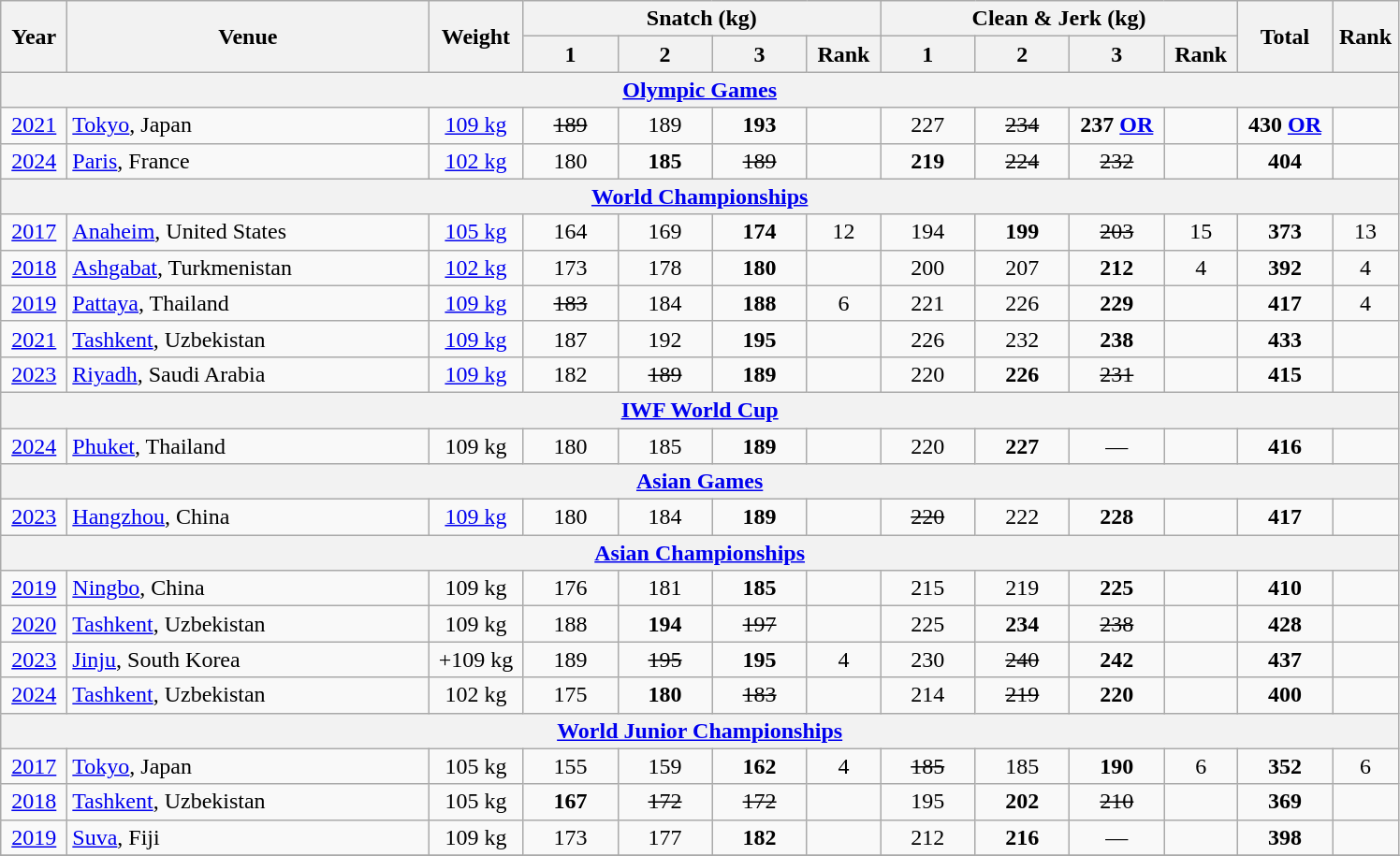<table class="wikitable" style="text-align:center;">
<tr>
<th rowspan=2 width=40>Year</th>
<th rowspan=2 width=250>Venue</th>
<th rowspan=2 width=60>Weight</th>
<th colspan=4>Snatch (kg)</th>
<th colspan=4>Clean & Jerk (kg)</th>
<th rowspan=2 width=60>Total</th>
<th rowspan=2 width=40>Rank</th>
</tr>
<tr>
<th width=60>1</th>
<th width=60>2</th>
<th width=60>3</th>
<th width=45>Rank</th>
<th width=60>1</th>
<th width=60>2</th>
<th width=60>3</th>
<th width=45>Rank</th>
</tr>
<tr>
<th colspan=13><a href='#'>Olympic Games</a></th>
</tr>
<tr>
<td><a href='#'>2021</a></td>
<td align=left><a href='#'>Tokyo</a>, Japan</td>
<td><a href='#'>109 kg</a></td>
<td><s>189</s></td>
<td>189</td>
<td><strong>193</strong></td>
<td></td>
<td>227</td>
<td><s>234</s></td>
<td><strong>237 <a href='#'>OR</a></strong></td>
<td></td>
<td><strong>430 <a href='#'>OR</a></strong></td>
<td></td>
</tr>
<tr>
<td><a href='#'>2024</a></td>
<td align=left><a href='#'>Paris</a>, France</td>
<td><a href='#'>102 kg</a></td>
<td>180</td>
<td><strong>185</strong></td>
<td><s>189</s></td>
<td></td>
<td><strong>219</strong></td>
<td><s>224</s></td>
<td><s>232</s></td>
<td></td>
<td><strong>404</strong></td>
<td></td>
</tr>
<tr>
<th colspan=13><a href='#'>World Championships</a></th>
</tr>
<tr>
<td><a href='#'>2017</a></td>
<td align=left><a href='#'>Anaheim</a>, United States</td>
<td><a href='#'>105 kg</a></td>
<td>164</td>
<td>169</td>
<td><strong>174</strong></td>
<td>12</td>
<td>194</td>
<td><strong>199</strong></td>
<td><s>203</s></td>
<td>15</td>
<td><strong>373</strong></td>
<td>13</td>
</tr>
<tr>
<td><a href='#'>2018</a></td>
<td align=left><a href='#'>Ashgabat</a>, Turkmenistan</td>
<td><a href='#'>102 kg</a></td>
<td>173</td>
<td>178</td>
<td><strong>180</strong></td>
<td></td>
<td>200</td>
<td>207</td>
<td><strong>212</strong></td>
<td>4</td>
<td><strong>392</strong></td>
<td>4</td>
</tr>
<tr>
<td><a href='#'>2019</a></td>
<td align=left><a href='#'>Pattaya</a>, Thailand</td>
<td><a href='#'>109 kg</a></td>
<td><s>183</s></td>
<td>184</td>
<td><strong>188</strong></td>
<td>6</td>
<td>221</td>
<td>226</td>
<td><strong>229</strong></td>
<td></td>
<td><strong>417</strong></td>
<td>4</td>
</tr>
<tr>
<td><a href='#'>2021</a></td>
<td align=left><a href='#'>Tashkent</a>, Uzbekistan</td>
<td><a href='#'>109 kg</a></td>
<td>187</td>
<td>192</td>
<td><strong>195</strong></td>
<td></td>
<td>226</td>
<td>232</td>
<td><strong>238</strong></td>
<td></td>
<td><strong>433</strong></td>
<td></td>
</tr>
<tr>
<td><a href='#'>2023</a></td>
<td align=left><a href='#'>Riyadh</a>, Saudi Arabia</td>
<td><a href='#'>109 kg</a></td>
<td>182</td>
<td><s>189</s></td>
<td><strong>189</strong></td>
<td></td>
<td>220</td>
<td><strong>226</strong></td>
<td><s>231</s></td>
<td></td>
<td><strong>415</strong></td>
<td></td>
</tr>
<tr>
<th colspan=13><a href='#'>IWF World Cup</a></th>
</tr>
<tr>
<td><a href='#'>2024</a></td>
<td align=left><a href='#'>Phuket</a>, Thailand</td>
<td>109 kg</td>
<td>180</td>
<td>185</td>
<td><strong>189</strong></td>
<td></td>
<td>220</td>
<td><strong>227</strong></td>
<td>—</td>
<td></td>
<td><strong>416</strong></td>
<td></td>
</tr>
<tr>
<th colspan=13><a href='#'>Asian Games</a></th>
</tr>
<tr>
<td><a href='#'>2023</a></td>
<td align=left><a href='#'>Hangzhou</a>, China</td>
<td><a href='#'>109 kg</a></td>
<td>180</td>
<td>184</td>
<td><strong>189</strong></td>
<td></td>
<td><s>220</s></td>
<td>222</td>
<td><strong>228</strong></td>
<td></td>
<td><strong>417</strong></td>
<td></td>
</tr>
<tr>
<th colspan=13><a href='#'>Asian Championships</a></th>
</tr>
<tr>
<td><a href='#'>2019</a></td>
<td align=left><a href='#'>Ningbo</a>, China</td>
<td>109 kg</td>
<td>176</td>
<td>181</td>
<td><strong>185</strong></td>
<td></td>
<td>215</td>
<td>219</td>
<td><strong>225</strong></td>
<td></td>
<td><strong>410</strong></td>
<td></td>
</tr>
<tr>
<td><a href='#'>2020</a></td>
<td align=left><a href='#'>Tashkent</a>, Uzbekistan</td>
<td>109 kg</td>
<td>188</td>
<td><strong>194</strong></td>
<td><s>197</s></td>
<td></td>
<td>225</td>
<td><strong>234</strong></td>
<td><s>238</s></td>
<td></td>
<td><strong>428</strong></td>
<td></td>
</tr>
<tr>
<td><a href='#'>2023</a></td>
<td align=left><a href='#'>Jinju</a>, South Korea</td>
<td>+109 kg</td>
<td>189</td>
<td><s>195</s></td>
<td><strong>195</strong></td>
<td>4</td>
<td>230</td>
<td><s>240</s></td>
<td><strong>242</strong></td>
<td></td>
<td><strong>437</strong></td>
<td></td>
</tr>
<tr>
<td><a href='#'>2024</a></td>
<td align=left><a href='#'>Tashkent</a>, Uzbekistan</td>
<td>102 kg</td>
<td>175</td>
<td><strong>180</strong></td>
<td><s>183</s></td>
<td></td>
<td>214</td>
<td><s>219</s></td>
<td><strong>220</strong></td>
<td></td>
<td><strong>400</strong></td>
<td></td>
</tr>
<tr>
<th colspan=13><a href='#'>World Junior Championships</a></th>
</tr>
<tr>
<td><a href='#'>2017</a></td>
<td align=left><a href='#'>Tokyo</a>, Japan</td>
<td>105 kg</td>
<td>155</td>
<td>159</td>
<td><strong>162</strong></td>
<td>4</td>
<td><s>185</s></td>
<td>185</td>
<td><strong>190</strong></td>
<td>6</td>
<td><strong>352</strong></td>
<td>6</td>
</tr>
<tr>
<td><a href='#'>2018</a></td>
<td align=left><a href='#'>Tashkent</a>, Uzbekistan</td>
<td>105 kg</td>
<td><strong>167</strong></td>
<td><s>172</s></td>
<td><s>172</s></td>
<td></td>
<td>195</td>
<td><strong>202</strong></td>
<td><s>210</s></td>
<td></td>
<td><strong>369</strong></td>
<td></td>
</tr>
<tr>
<td><a href='#'>2019</a></td>
<td align=left><a href='#'>Suva</a>, Fiji</td>
<td>109 kg</td>
<td>173</td>
<td>177</td>
<td><strong>182</strong></td>
<td></td>
<td>212</td>
<td><strong>216</strong></td>
<td>—</td>
<td></td>
<td><strong>398</strong></td>
<td></td>
</tr>
<tr>
</tr>
</table>
